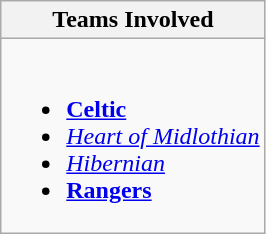<table class="wikitable">
<tr>
<th>Teams Involved</th>
</tr>
<tr>
<td valign=top><br><ul><li><strong><a href='#'>Celtic</a></strong></li><li><em><a href='#'>Heart of Midlothian</a></em></li><li><em><a href='#'>Hibernian</a></em></li><li><strong><a href='#'>Rangers</a></strong></li></ul></td>
</tr>
</table>
